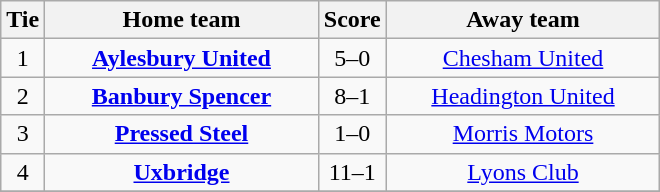<table class="wikitable" style="text-align:center;">
<tr>
<th width=20>Tie</th>
<th width=175>Home team</th>
<th width=20>Score</th>
<th width=175>Away team</th>
</tr>
<tr>
<td>1</td>
<td><strong><a href='#'>Aylesbury United</a></strong></td>
<td>5–0</td>
<td><a href='#'>Chesham United</a></td>
</tr>
<tr>
<td>2</td>
<td><strong><a href='#'>Banbury Spencer</a></strong></td>
<td>8–1</td>
<td><a href='#'>Headington United</a></td>
</tr>
<tr>
<td>3</td>
<td><strong><a href='#'>Pressed Steel</a></strong></td>
<td>1–0</td>
<td><a href='#'>Morris Motors</a></td>
</tr>
<tr>
<td>4</td>
<td><strong><a href='#'>Uxbridge</a></strong></td>
<td>11–1</td>
<td><a href='#'>Lyons Club</a></td>
</tr>
<tr>
</tr>
</table>
